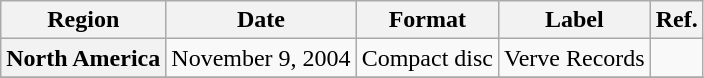<table class="wikitable plainrowheaders">
<tr>
<th scope="col">Region</th>
<th scope="col">Date</th>
<th scope="col">Format</th>
<th scope="col">Label</th>
<th scope="col">Ref.</th>
</tr>
<tr>
<th scope="row">North America</th>
<td>November 9, 2004</td>
<td>Compact disc</td>
<td>Verve Records</td>
<td></td>
</tr>
<tr>
</tr>
</table>
